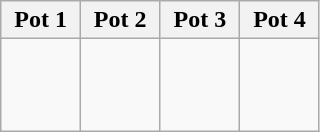<table class="wikitable">
<tr>
<th width=20%>Pot 1</th>
<th width=20%>Pot 2</th>
<th width=20%>Pot 3</th>
<th width=20%>Pot 4</th>
</tr>
<tr>
<td><br><br><br></td>
<td><br><br><br></td>
<td><br><br><br></td>
<td><br><br><br></td>
</tr>
</table>
